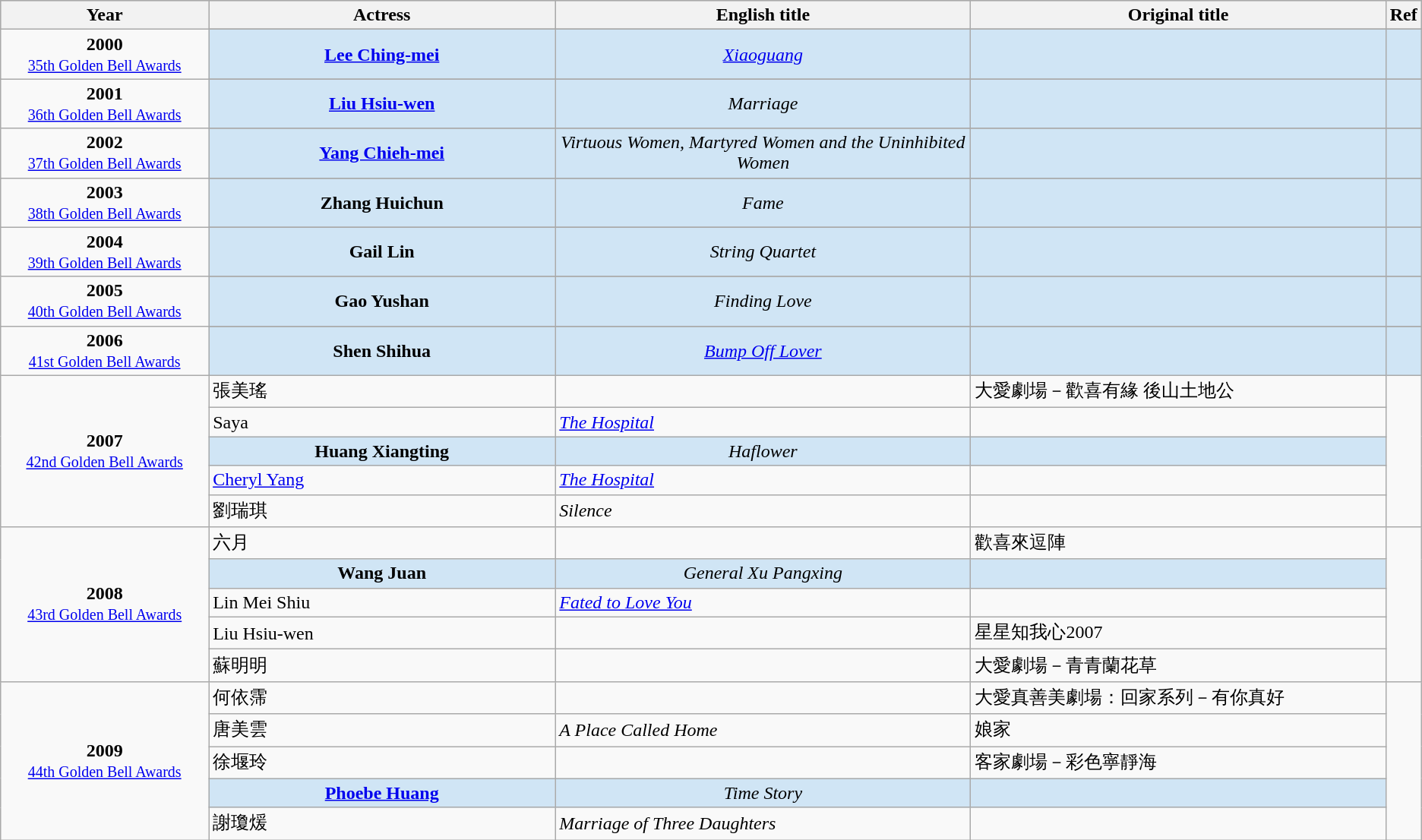<table class="wikitable">
<tr style="background:#bebebe;">
<th style="width:15%;">Year</th>
<th style="width:25%;">Actress</th>
<th style="width:30%;">English title</th>
<th style="width:30%;">Original title</th>
<th style="width:2%;">Ref</th>
</tr>
<tr>
<td rowspan=2 style="text-align:center"><strong>2000</strong> <br> <small><a href='#'>35th Golden Bell Awards</a></small></td>
</tr>
<tr rowspan=2 style="background:#d0e5f5; text-align:center">
<td><strong><a href='#'>Lee Ching-mei</a></strong></td>
<td><em><a href='#'>Xiaoguang</a></em></td>
<td></td>
<td></td>
</tr>
<tr>
<td rowspan=2 style="text-align:center"><strong>2001</strong> <br> <small><a href='#'>36th Golden Bell Awards</a></small></td>
</tr>
<tr rowspan=2 style="background:#d0e5f5; text-align:center">
<td><strong><a href='#'>Liu Hsiu-wen</a></strong></td>
<td><em>Marriage</em></td>
<td></td>
<td></td>
</tr>
<tr>
<td rowspan=2 style="text-align:center"><strong>2002</strong> <br> <small><a href='#'>37th Golden Bell Awards</a></small></td>
</tr>
<tr rowspan=2 style="background:#d0e5f5; text-align:center">
<td><strong><a href='#'>Yang Chieh-mei</a></strong></td>
<td><em>Virtuous Women, Martyred Women and the Uninhibited Women</em></td>
<td></td>
<td></td>
</tr>
<tr>
<td rowspan=2 style="text-align:center"><strong>2003</strong> <br> <small><a href='#'>38th Golden Bell Awards</a></small></td>
</tr>
<tr rowspan=2 style="background:#d0e5f5; text-align:center">
<td><strong>Zhang Huichun</strong></td>
<td><em>Fame</em></td>
<td></td>
<td></td>
</tr>
<tr>
<td rowspan=2 style="text-align:center"><strong>2004</strong> <br> <small><a href='#'>39th Golden Bell Awards</a></small></td>
</tr>
<tr rowspan=2 style="background:#d0e5f5; text-align:center">
<td><strong>Gail Lin</strong></td>
<td><em>String Quartet</em></td>
<td></td>
<td></td>
</tr>
<tr>
<td rowspan=2 style="text-align:center"><strong>2005</strong> <br> <small><a href='#'>40th Golden Bell Awards</a></small></td>
</tr>
<tr rowspan=2 style="background:#d0e5f5; text-align:center">
<td><strong>Gao Yushan</strong></td>
<td><em>Finding Love</em></td>
<td></td>
<td></td>
</tr>
<tr>
<td rowspan=2 style="text-align:center"><strong>2006</strong> <br> <small><a href='#'>41st Golden Bell Awards</a></small></td>
</tr>
<tr rowspan=2 style="background:#d0e5f5; text-align:center">
<td><strong>Shen Shihua</strong></td>
<td><em><a href='#'>Bump Off Lover</a></em></td>
<td></td>
<td></td>
</tr>
<tr>
<td rowspan=5 style="text-align:center"><strong>2007</strong> <br> <small><a href='#'>42nd Golden Bell Awards</a></small></td>
<td>張美瑤</td>
<td></td>
<td>大愛劇場－歡喜有緣 後山土地公</td>
<td rowspan=5></td>
</tr>
<tr>
<td>Saya</td>
<td><em><a href='#'>The Hospital</a></em></td>
<td></td>
</tr>
<tr style="background:#d0e5f5; text-align:center">
<td><strong>Huang Xiangting</strong></td>
<td><em>Haflower</em></td>
<td></td>
</tr>
<tr>
<td><a href='#'>Cheryl Yang</a></td>
<td><em><a href='#'>The Hospital</a> </em></td>
<td></td>
</tr>
<tr>
<td>劉瑞琪</td>
<td><em>Silence</em></td>
<td></td>
</tr>
<tr>
<td rowspan=5 style="text-align:center"><strong>2008</strong> <br> <small><a href='#'>43rd Golden Bell Awards</a></small></td>
<td>六月</td>
<td></td>
<td>歡喜來逗陣</td>
<td rowspan=5></td>
</tr>
<tr style="background:#d0e5f5; text-align:center">
<td><strong> Wang Juan </strong></td>
<td><em>General Xu Pangxing</em></td>
<td></td>
</tr>
<tr>
<td>Lin Mei Shiu</td>
<td><em><a href='#'>Fated to Love You</a></em></td>
<td></td>
</tr>
<tr>
<td>Liu Hsiu-wen</td>
<td></td>
<td>星星知我心2007</td>
</tr>
<tr>
<td>蘇明明</td>
<td></td>
<td>大愛劇場－青青蘭花草</td>
</tr>
<tr>
<td rowspan=5 style="text-align:center"><strong>2009</strong> <br> <small><a href='#'>44th Golden Bell Awards</a></small></td>
<td>何依霈</td>
<td></td>
<td>大愛真善美劇場：回家系列－有你真好</td>
<td rowspan=5></td>
</tr>
<tr>
<td>唐美雲</td>
<td><em>A Place Called Home</em></td>
<td>娘家</td>
</tr>
<tr>
<td>徐堰玲</td>
<td></td>
<td>客家劇場－彩色寧靜海</td>
</tr>
<tr style="background:#d0e5f5; text-align:center">
<td><strong><a href='#'>Phoebe Huang</a></strong></td>
<td><em>Time Story</em></td>
<td></td>
</tr>
<tr>
<td>謝瓊煖</td>
<td><em> Marriage of Three Daughters </em></td>
<td></td>
</tr>
</table>
